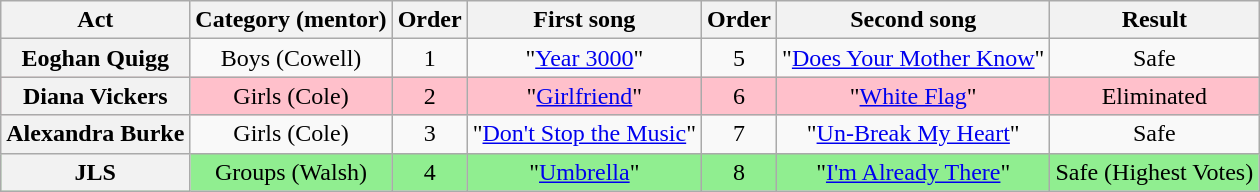<table class="wikitable plainrowheaders" style="text-align:center;">
<tr>
<th scope="col">Act</th>
<th scope="col">Category (mentor)</th>
<th scope="col">Order</th>
<th scope="col">First song</th>
<th scope=col>Order</th>
<th scope=col>Second song</th>
<th scope="col">Result</th>
</tr>
<tr>
<th scope=row>Eoghan Quigg</th>
<td>Boys (Cowell)</td>
<td>1</td>
<td>"<a href='#'>Year 3000</a>"</td>
<td>5</td>
<td>"<a href='#'>Does Your Mother Know</a>"</td>
<td>Safe</td>
</tr>
<tr style="background: pink">
<th scope=row>Diana Vickers</th>
<td>Girls (Cole)</td>
<td>2</td>
<td>"<a href='#'>Girlfriend</a>"</td>
<td>6</td>
<td>"<a href='#'>White Flag</a>"</td>
<td>Eliminated</td>
</tr>
<tr>
<th scope=row>Alexandra Burke</th>
<td>Girls (Cole)</td>
<td>3</td>
<td>"<a href='#'>Don't Stop the Music</a>"</td>
<td>7</td>
<td>"<a href='#'>Un-Break My Heart</a>"</td>
<td>Safe</td>
</tr>
<tr style="background:lightgreen;">
<th scope=row>JLS</th>
<td>Groups (Walsh)</td>
<td>4</td>
<td>"<a href='#'>Umbrella</a>"</td>
<td>8</td>
<td>"<a href='#'>I'm Already There</a>"</td>
<td>Safe (Highest Votes)</td>
</tr>
</table>
